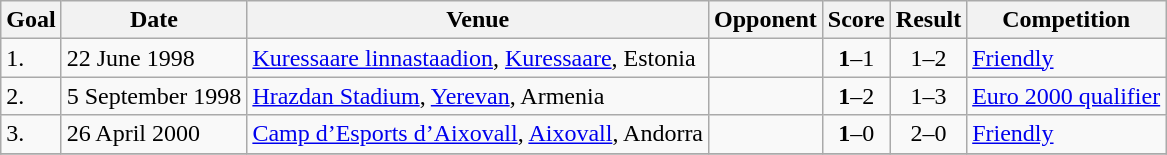<table class="wikitable plainrowheaders sortable">
<tr>
<th>Goal</th>
<th>Date</th>
<th>Venue</th>
<th>Opponent</th>
<th>Score</th>
<th>Result</th>
<th>Competition</th>
</tr>
<tr>
<td>1.</td>
<td>22 June 1998</td>
<td><a href='#'>Kuressaare linnastaadion</a>, <a href='#'>Kuressaare</a>, Estonia</td>
<td></td>
<td align=center><strong>1</strong>–1</td>
<td align=center>1–2</td>
<td><a href='#'>Friendly</a></td>
</tr>
<tr>
<td>2.</td>
<td>5 September 1998</td>
<td><a href='#'>Hrazdan Stadium</a>, <a href='#'>Yerevan</a>, Armenia</td>
<td></td>
<td align=center><strong>1</strong>–2</td>
<td align=center>1–3</td>
<td><a href='#'>Euro 2000 qualifier</a></td>
</tr>
<tr>
<td>3.</td>
<td>26 April 2000</td>
<td><a href='#'>Camp d’Esports d’Aixovall</a>, <a href='#'>Aixovall</a>, Andorra</td>
<td></td>
<td align=center><strong>1</strong>–0</td>
<td align=center>2–0</td>
<td><a href='#'>Friendly</a></td>
</tr>
<tr>
</tr>
</table>
